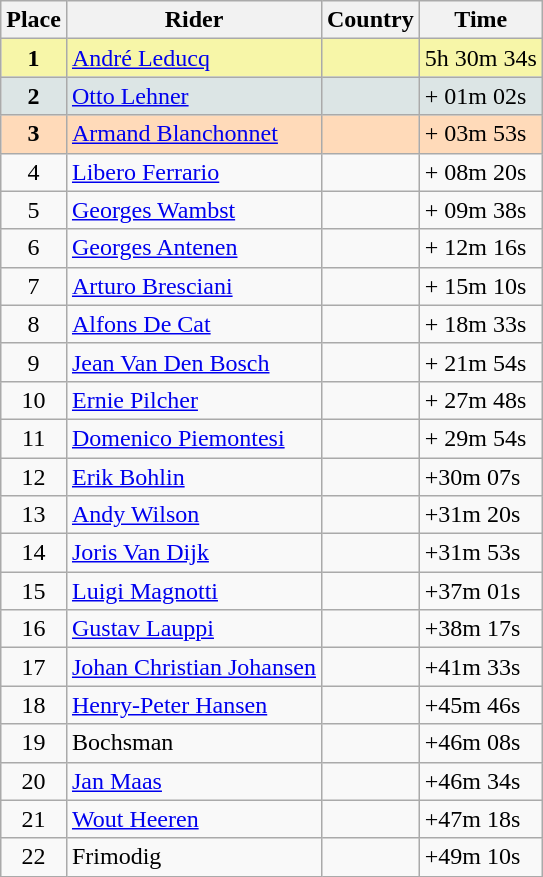<table class="wikitable">
<tr>
<th>Place</th>
<th>Rider</th>
<th>Country</th>
<th>Time</th>
</tr>
<tr bgcolor="#F7F6A8">
<td align="center"><strong>1</strong></td>
<td><a href='#'>André Leducq</a></td>
<td></td>
<td>5h 30m 34s</td>
</tr>
<tr bgcolor="#DCE5E5">
<td align="center"><strong>2</strong></td>
<td><a href='#'>Otto Lehner</a></td>
<td></td>
<td>+ 01m 02s</td>
</tr>
<tr bgcolor="#FFDAB9">
<td align="center"><strong>3</strong></td>
<td><a href='#'>Armand Blanchonnet</a></td>
<td></td>
<td>+ 03m 53s</td>
</tr>
<tr>
<td align="center">4</td>
<td><a href='#'>Libero Ferrario</a></td>
<td></td>
<td>+ 08m 20s</td>
</tr>
<tr>
<td align="center">5</td>
<td><a href='#'>Georges Wambst</a></td>
<td></td>
<td>+ 09m 38s</td>
</tr>
<tr>
<td align="center">6</td>
<td><a href='#'>Georges Antenen</a></td>
<td></td>
<td>+ 12m 16s</td>
</tr>
<tr>
<td align="center">7</td>
<td><a href='#'>Arturo Bresciani</a></td>
<td></td>
<td>+ 15m 10s</td>
</tr>
<tr>
<td align="center">8</td>
<td><a href='#'>Alfons De Cat</a></td>
<td></td>
<td>+ 18m 33s</td>
</tr>
<tr>
<td align="center">9</td>
<td><a href='#'>Jean Van Den Bosch</a></td>
<td></td>
<td>+ 21m 54s</td>
</tr>
<tr>
<td align="center">10</td>
<td><a href='#'>Ernie Pilcher</a></td>
<td></td>
<td>+ 27m 48s</td>
</tr>
<tr>
<td align="center">11</td>
<td><a href='#'>Domenico Piemontesi</a></td>
<td></td>
<td>+ 29m 54s</td>
</tr>
<tr>
<td align="center">12</td>
<td><a href='#'>Erik Bohlin</a></td>
<td></td>
<td>+30m 07s</td>
</tr>
<tr>
<td align="center">13</td>
<td><a href='#'>Andy Wilson</a></td>
<td></td>
<td>+31m 20s</td>
</tr>
<tr>
<td align="center">14</td>
<td><a href='#'>Joris Van Dijk</a></td>
<td></td>
<td>+31m 53s</td>
</tr>
<tr>
<td align="center">15</td>
<td><a href='#'>Luigi Magnotti</a></td>
<td></td>
<td>+37m 01s</td>
</tr>
<tr>
<td align="center">16</td>
<td><a href='#'>Gustav Lauppi</a></td>
<td></td>
<td>+38m 17s</td>
</tr>
<tr>
<td align="center">17</td>
<td><a href='#'>Johan Christian Johansen</a></td>
<td></td>
<td>+41m 33s</td>
</tr>
<tr>
<td align="center">18</td>
<td><a href='#'>Henry-Peter Hansen</a></td>
<td></td>
<td>+45m 46s</td>
</tr>
<tr>
<td align="center">19</td>
<td>Bochsman</td>
<td></td>
<td>+46m 08s</td>
</tr>
<tr>
<td align="center">20</td>
<td><a href='#'>Jan Maas</a></td>
<td></td>
<td>+46m 34s</td>
</tr>
<tr>
<td align="center">21</td>
<td><a href='#'>Wout Heeren</a></td>
<td></td>
<td>+47m 18s</td>
</tr>
<tr>
<td align="center">22</td>
<td>Frimodig</td>
<td></td>
<td>+49m 10s</td>
</tr>
</table>
